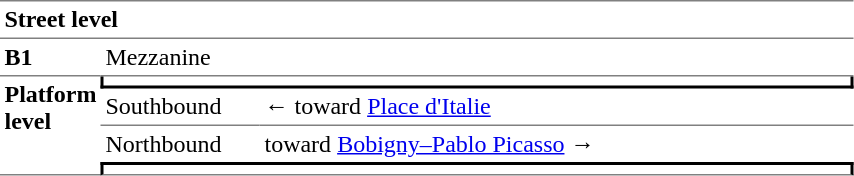<table cellspacing="0" cellpadding="3" border="0">
<tr>
<td colspan="3" data-darkreader-inline-border-bottom="" data-darkreader-inline-border-top="" style="border-bottom:solid 1px gray;border-top:solid 1px gray;" width="50" valign="top"><strong>Street level</strong></td>
</tr>
<tr>
<td data-darkreader-inline-border-bottom="" style="border-bottom:solid 1px gray;" width="50" valign="top"><strong>B1</strong></td>
<td colspan="2" data-darkreader-inline-border-bottom="" style="border-bottom:solid 1px gray;" width="100" valign="top">Mezzanine</td>
</tr>
<tr>
<td rowspan="10" data-darkreader-inline-border-bottom="" style="border-bottom:solid 1px gray;" width="50" valign="top"><strong>Platform level</strong></td>
<td colspan="2" data-darkreader-inline-border-right="" data-darkreader-inline-border-left="" data-darkreader-inline-border-bottom="" style="border-right:solid 2px black;border-left:solid 2px black;border-bottom:solid 2px black;text-align:center;"></td>
</tr>
<tr>
<td data-darkreader-inline-border-bottom="" style="border-bottom:solid 1px gray;" width="100">Southbound</td>
<td data-darkreader-inline-border-bottom="" style="border-bottom:solid 1px gray;" width="390">←   toward <a href='#'>Place d'Italie</a> </td>
</tr>
<tr>
<td>Northbound</td>
<td>   toward <a href='#'>Bobigny–Pablo Picasso</a>  →</td>
</tr>
<tr>
<td colspan="2" data-darkreader-inline-border-top="" data-darkreader-inline-border-right="" data-darkreader-inline-border-left="" data-darkreader-inline-border-bottom="" style="border-top:solid 2px black;border-right:solid 2px black;border-left:solid 2px black;border-bottom:solid 1px gray;text-align:center;"></td>
</tr>
</table>
